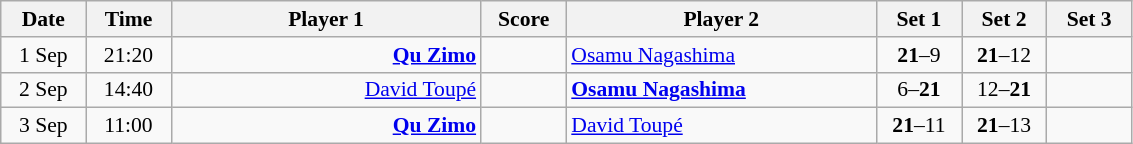<table class="wikitable" style="font-size:90%; text-align:center">
<tr>
<th width="50">Date</th>
<th width="50">Time</th>
<th width="200">Player 1</th>
<th width="50">Score</th>
<th width="200">Player 2</th>
<th width="50">Set 1</th>
<th width="50">Set 2</th>
<th width="50">Set 3</th>
</tr>
<tr>
<td>1 Sep</td>
<td>21:20</td>
<td align="right"><strong><a href='#'>Qu Zimo</a> </strong></td>
<td> </td>
<td align="left"> <a href='#'>Osamu Nagashima</a></td>
<td><strong>21</strong>–9</td>
<td><strong>21</strong>–12</td>
<td></td>
</tr>
<tr>
<td>2 Sep</td>
<td>14:40</td>
<td align="right"><a href='#'>David Toupé</a> </td>
<td> </td>
<td align="left"><strong> <a href='#'>Osamu Nagashima</a></strong></td>
<td>6–<strong>21</strong></td>
<td>12–<strong>21</strong></td>
<td></td>
</tr>
<tr>
<td>3 Sep</td>
<td>11:00</td>
<td align="right"><strong><a href='#'>Qu Zimo</a> </strong></td>
<td> </td>
<td align="left"> <a href='#'>David Toupé</a></td>
<td><strong>21</strong>–11</td>
<td><strong>21</strong>–13</td>
<td></td>
</tr>
</table>
